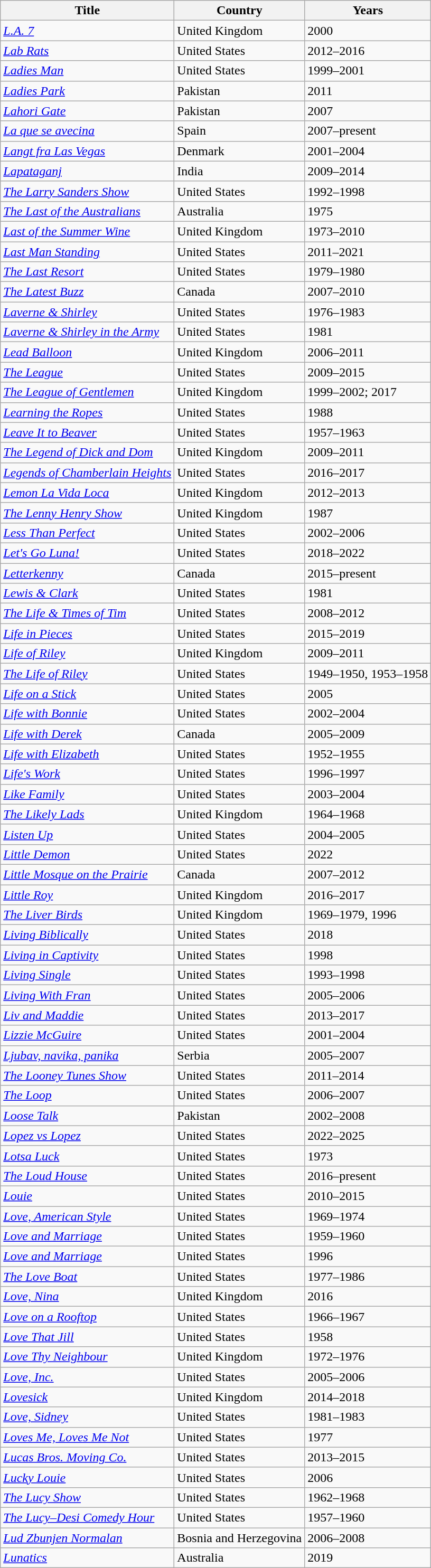<table class="wikitable sortable">
<tr>
<th>Title</th>
<th>Country</th>
<th>Years</th>
</tr>
<tr>
<td><em><a href='#'>L.A. 7</a></em></td>
<td>United Kingdom</td>
<td>2000</td>
</tr>
<tr>
<td><em><a href='#'>Lab Rats</a></em></td>
<td>United States</td>
<td>2012–2016</td>
</tr>
<tr>
<td><em><a href='#'>Ladies Man</a></em></td>
<td>United States</td>
<td>1999–2001</td>
</tr>
<tr>
<td><em><a href='#'>Ladies Park</a></em></td>
<td>Pakistan</td>
<td>2011</td>
</tr>
<tr>
<td><em><a href='#'>Lahori Gate</a></em></td>
<td>Pakistan</td>
<td>2007</td>
</tr>
<tr>
<td><em><a href='#'>La que se avecina</a></em></td>
<td>Spain</td>
<td>2007–present</td>
</tr>
<tr>
<td><em><a href='#'>Langt fra Las Vegas</a></em></td>
<td>Denmark</td>
<td>2001–2004</td>
</tr>
<tr>
<td><em><a href='#'>Lapataganj</a></em></td>
<td>India</td>
<td>2009–2014</td>
</tr>
<tr>
<td><em><a href='#'>The Larry Sanders Show</a></em></td>
<td>United States</td>
<td>1992–1998</td>
</tr>
<tr>
<td><em><a href='#'>The Last of the Australians</a></em></td>
<td>Australia</td>
<td>1975</td>
</tr>
<tr>
<td><em><a href='#'>Last of the Summer Wine</a></em></td>
<td>United Kingdom</td>
<td>1973–2010</td>
</tr>
<tr>
<td><em><a href='#'>Last Man Standing</a></em></td>
<td>United States</td>
<td>2011–2021</td>
</tr>
<tr>
<td><em><a href='#'>The Last Resort</a></em></td>
<td>United States</td>
<td>1979–1980</td>
</tr>
<tr>
<td><em><a href='#'>The Latest Buzz</a></em></td>
<td>Canada</td>
<td>2007–2010</td>
</tr>
<tr>
<td><em><a href='#'>Laverne & Shirley</a></em></td>
<td>United States</td>
<td>1976–1983</td>
</tr>
<tr>
<td><em><a href='#'>Laverne & Shirley in the Army</a></em></td>
<td>United States</td>
<td>1981</td>
</tr>
<tr>
<td><em><a href='#'>Lead Balloon</a></em></td>
<td>United Kingdom</td>
<td>2006–2011</td>
</tr>
<tr>
<td><em><a href='#'>The League</a></em></td>
<td>United States</td>
<td>2009–2015</td>
</tr>
<tr>
<td><em><a href='#'>The League of Gentlemen</a></em></td>
<td>United Kingdom</td>
<td>1999–2002; 2017</td>
</tr>
<tr>
<td><em><a href='#'>Learning the Ropes</a></em></td>
<td>United States</td>
<td>1988</td>
</tr>
<tr>
<td><em><a href='#'>Leave It to Beaver</a></em></td>
<td>United States</td>
<td>1957–1963</td>
</tr>
<tr>
<td><em><a href='#'>The Legend of Dick and Dom</a></em></td>
<td>United Kingdom</td>
<td>2009–2011</td>
</tr>
<tr>
<td><em><a href='#'>Legends of Chamberlain Heights</a></em></td>
<td>United States</td>
<td>2016–2017</td>
</tr>
<tr>
<td><em><a href='#'>Lemon La Vida Loca</a></em></td>
<td>United Kingdom</td>
<td>2012–2013</td>
</tr>
<tr>
<td><em><a href='#'>The Lenny Henry Show</a></em></td>
<td>United Kingdom</td>
<td>1987</td>
</tr>
<tr>
<td><em><a href='#'>Less Than Perfect</a></em></td>
<td>United States</td>
<td>2002–2006</td>
</tr>
<tr>
<td><em><a href='#'>Let's Go Luna!</a></em></td>
<td>United States</td>
<td>2018–2022</td>
</tr>
<tr>
<td><em><a href='#'>Letterkenny</a></em></td>
<td>Canada</td>
<td>2015–present</td>
</tr>
<tr>
<td><em><a href='#'>Lewis & Clark</a></em></td>
<td>United States</td>
<td>1981</td>
</tr>
<tr>
<td><em><a href='#'>The Life & Times of Tim</a></em></td>
<td>United States</td>
<td>2008–2012</td>
</tr>
<tr>
<td><em><a href='#'>Life in Pieces</a></em></td>
<td>United States</td>
<td>2015–2019</td>
</tr>
<tr>
<td><em><a href='#'>Life of Riley</a></em></td>
<td>United Kingdom</td>
<td>2009–2011</td>
</tr>
<tr>
<td><em><a href='#'>The Life of Riley</a></em></td>
<td>United States</td>
<td>1949–1950, 1953–1958</td>
</tr>
<tr>
<td><em><a href='#'>Life on a Stick</a></em></td>
<td>United States</td>
<td>2005</td>
</tr>
<tr>
<td><em><a href='#'>Life with Bonnie</a></em></td>
<td>United States</td>
<td>2002–2004</td>
</tr>
<tr>
<td><em><a href='#'>Life with Derek</a></em></td>
<td>Canada</td>
<td>2005–2009</td>
</tr>
<tr>
<td><em><a href='#'>Life with Elizabeth</a></em></td>
<td>United States</td>
<td>1952–1955</td>
</tr>
<tr>
<td><em><a href='#'>Life's Work</a></em></td>
<td>United States</td>
<td>1996–1997</td>
</tr>
<tr>
<td><em><a href='#'>Like Family</a></em></td>
<td>United States</td>
<td>2003–2004</td>
</tr>
<tr>
<td><em><a href='#'>The Likely Lads</a></em></td>
<td>United Kingdom</td>
<td>1964–1968</td>
</tr>
<tr>
<td><em><a href='#'>Listen Up</a></em></td>
<td>United States</td>
<td>2004–2005</td>
</tr>
<tr>
<td><em><a href='#'>Little Demon</a></em></td>
<td>United States</td>
<td>2022</td>
</tr>
<tr>
<td><em><a href='#'>Little Mosque on the Prairie</a></em></td>
<td>Canada</td>
<td>2007–2012</td>
</tr>
<tr>
<td><em><a href='#'>Little Roy</a></em></td>
<td>United Kingdom</td>
<td>2016–2017</td>
</tr>
<tr>
<td><em><a href='#'>The Liver Birds</a></em></td>
<td>United Kingdom</td>
<td>1969–1979, 1996</td>
</tr>
<tr>
<td><em><a href='#'>Living Biblically</a></em></td>
<td>United States</td>
<td>2018</td>
</tr>
<tr>
<td><em><a href='#'>Living in Captivity</a></em></td>
<td>United States</td>
<td>1998</td>
</tr>
<tr>
<td><em><a href='#'>Living Single</a></em></td>
<td>United States</td>
<td>1993–1998</td>
</tr>
<tr>
<td><em><a href='#'>Living With Fran</a></em></td>
<td>United States</td>
<td>2005–2006</td>
</tr>
<tr>
<td><em><a href='#'>Liv and Maddie</a></em></td>
<td>United States</td>
<td>2013–2017</td>
</tr>
<tr>
<td><em><a href='#'>Lizzie McGuire</a></em></td>
<td>United States</td>
<td>2001–2004</td>
</tr>
<tr>
<td><em><a href='#'>Ljubav, navika, panika</a></em></td>
<td>Serbia</td>
<td>2005–2007</td>
</tr>
<tr>
<td><em><a href='#'>The Looney Tunes Show</a></em></td>
<td>United States</td>
<td>2011–2014</td>
</tr>
<tr>
<td><em><a href='#'>The Loop</a></em></td>
<td>United States</td>
<td>2006–2007</td>
</tr>
<tr>
<td><em><a href='#'>Loose Talk</a></em></td>
<td>Pakistan</td>
<td>2002–2008</td>
</tr>
<tr>
<td><em><a href='#'>Lopez vs Lopez</a></em></td>
<td>United States</td>
<td>2022–2025</td>
</tr>
<tr>
<td><em><a href='#'>Lotsa Luck</a></em></td>
<td>United States</td>
<td>1973</td>
</tr>
<tr>
<td><em><a href='#'>The Loud House</a></em></td>
<td>United States</td>
<td>2016–present</td>
</tr>
<tr>
<td><em><a href='#'>Louie</a></em></td>
<td>United States</td>
<td>2010–2015</td>
</tr>
<tr>
<td><em><a href='#'>Love, American Style</a></em></td>
<td>United States</td>
<td>1969–1974</td>
</tr>
<tr>
<td><em><a href='#'>Love and Marriage</a></em></td>
<td>United States</td>
<td>1959–1960</td>
</tr>
<tr>
<td><em><a href='#'>Love and Marriage</a></em></td>
<td>United States</td>
<td>1996</td>
</tr>
<tr>
<td><em><a href='#'>The Love Boat</a></em></td>
<td>United States</td>
<td>1977–1986</td>
</tr>
<tr>
<td><em><a href='#'>Love, Nina</a></em></td>
<td>United Kingdom</td>
<td>2016</td>
</tr>
<tr>
<td><em><a href='#'>Love on a Rooftop</a></em></td>
<td>United States</td>
<td>1966–1967</td>
</tr>
<tr>
<td><em><a href='#'>Love That Jill</a></em></td>
<td>United States</td>
<td>1958</td>
</tr>
<tr>
<td><em><a href='#'>Love Thy Neighbour</a></em></td>
<td>United Kingdom</td>
<td>1972–1976</td>
</tr>
<tr>
<td><em><a href='#'>Love, Inc.</a></em></td>
<td>United States</td>
<td>2005–2006</td>
</tr>
<tr>
<td><em><a href='#'>Lovesick</a></em></td>
<td>United Kingdom</td>
<td>2014–2018</td>
</tr>
<tr>
<td><em><a href='#'>Love, Sidney</a></em></td>
<td>United States</td>
<td>1981–1983</td>
</tr>
<tr>
<td><em><a href='#'>Loves Me, Loves Me Not</a></em></td>
<td>United States</td>
<td>1977</td>
</tr>
<tr>
<td><em><a href='#'>Lucas Bros. Moving Co.</a></em></td>
<td>United States</td>
<td>2013–2015</td>
</tr>
<tr>
<td><em><a href='#'>Lucky Louie</a></em></td>
<td>United States</td>
<td>2006</td>
</tr>
<tr>
<td><em><a href='#'>The Lucy Show</a></em></td>
<td>United States</td>
<td>1962–1968</td>
</tr>
<tr>
<td><em><a href='#'>The Lucy–Desi Comedy Hour</a></em></td>
<td>United States</td>
<td>1957–1960</td>
</tr>
<tr>
<td><em><a href='#'>Lud Zbunjen Normalan</a></em></td>
<td>Bosnia and Herzegovina</td>
<td>2006–2008</td>
</tr>
<tr>
<td><em><a href='#'>Lunatics</a></em></td>
<td>Australia</td>
<td>2019</td>
</tr>
</table>
